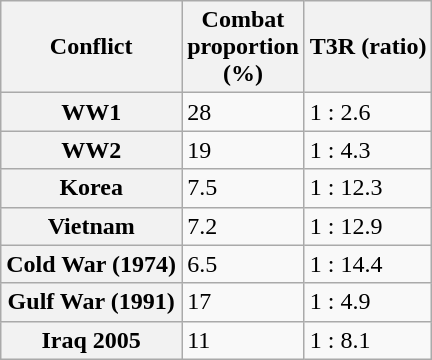<table class="wikitable floatright">
<tr>
<th>Conflict</th>
<th>Combat<br> proportion<br> (%)</th>
<th>T3R (ratio)</th>
</tr>
<tr>
<th>WW1</th>
<td>28</td>
<td>1 : 2.6</td>
</tr>
<tr>
<th>WW2</th>
<td>19</td>
<td>1 : 4.3</td>
</tr>
<tr>
<th>Korea</th>
<td>7.5</td>
<td>1 : 12.3</td>
</tr>
<tr>
<th>Vietnam</th>
<td>7.2</td>
<td>1 : 12.9</td>
</tr>
<tr>
<th>Cold War (1974)</th>
<td>6.5</td>
<td>1 : 14.4</td>
</tr>
<tr>
<th>Gulf War (1991)</th>
<td>17</td>
<td>1 : 4.9</td>
</tr>
<tr>
<th>Iraq 2005</th>
<td>11</td>
<td>1 : 8.1</td>
</tr>
</table>
